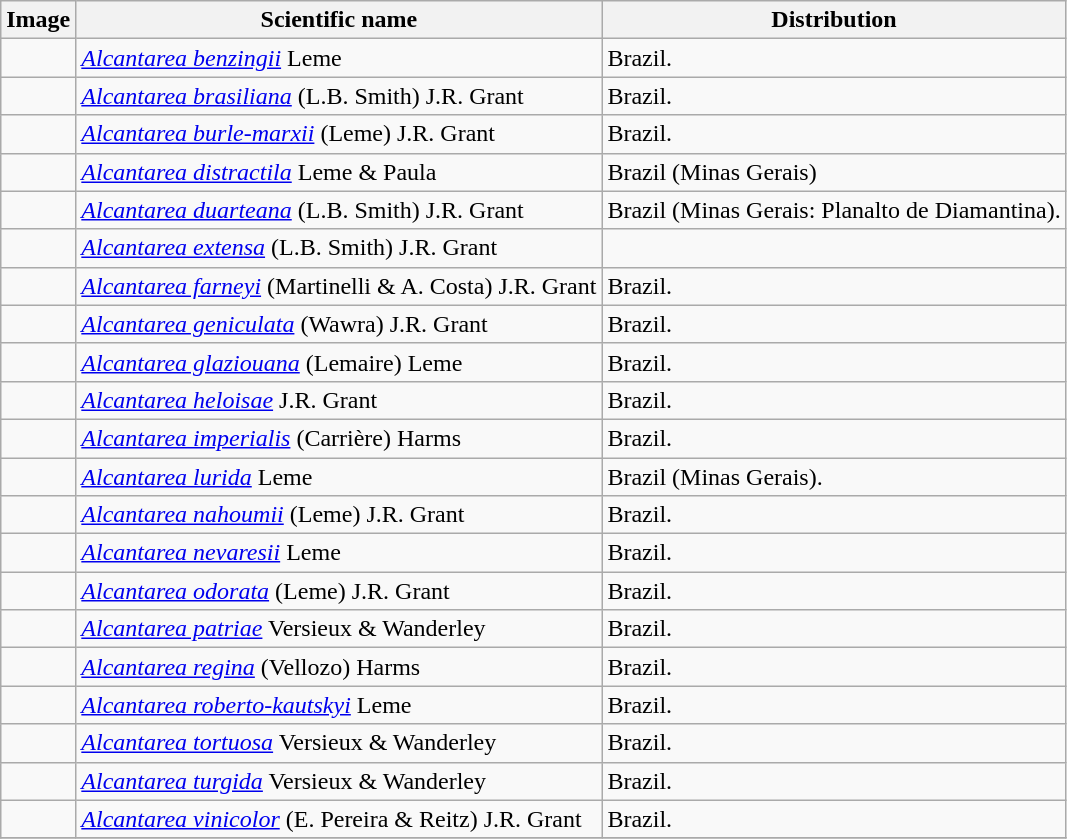<table class="wikitable">
<tr>
<th>Image</th>
<th>Scientific name</th>
<th>Distribution</th>
</tr>
<tr>
<td></td>
<td><em><a href='#'>Alcantarea benzingii</a></em> Leme</td>
<td>Brazil.</td>
</tr>
<tr>
<td></td>
<td><em><a href='#'>Alcantarea brasiliana</a></em> (L.B. Smith) J.R. Grant</td>
<td>Brazil.</td>
</tr>
<tr>
<td></td>
<td><em><a href='#'>Alcantarea burle-marxii</a></em> (Leme) J.R. Grant</td>
<td>Brazil.</td>
</tr>
<tr>
<td></td>
<td><em><a href='#'>Alcantarea distractila</a></em> Leme & Paula</td>
<td>Brazil (Minas Gerais)</td>
</tr>
<tr>
<td></td>
<td><em><a href='#'>Alcantarea duarteana</a></em> (L.B. Smith) J.R. Grant</td>
<td>Brazil (Minas Gerais: Planalto de Diamantina).</td>
</tr>
<tr>
<td></td>
<td><em><a href='#'>Alcantarea extensa</a></em> (L.B. Smith) J.R. Grant</td>
<td></td>
</tr>
<tr>
<td></td>
<td><em><a href='#'>Alcantarea farneyi</a></em> (Martinelli & A. Costa) J.R. Grant</td>
<td>Brazil.</td>
</tr>
<tr>
<td></td>
<td><em><a href='#'>Alcantarea geniculata</a></em> (Wawra) J.R. Grant</td>
<td>Brazil.</td>
</tr>
<tr>
<td></td>
<td><em><a href='#'>Alcantarea glaziouana</a></em> (Lemaire) Leme</td>
<td>Brazil.</td>
</tr>
<tr>
<td></td>
<td><em><a href='#'>Alcantarea heloisae</a></em> J.R. Grant</td>
<td>Brazil.</td>
</tr>
<tr>
<td></td>
<td><em><a href='#'>Alcantarea imperialis</a></em> (Carrière) Harms</td>
<td>Brazil.</td>
</tr>
<tr>
<td></td>
<td><em><a href='#'>Alcantarea lurida</a></em> Leme</td>
<td>Brazil (Minas Gerais).</td>
</tr>
<tr>
<td></td>
<td><em><a href='#'>Alcantarea nahoumii</a></em> (Leme) J.R. Grant</td>
<td>Brazil.</td>
</tr>
<tr>
<td></td>
<td><em><a href='#'>Alcantarea nevaresii</a></em> Leme</td>
<td>Brazil.</td>
</tr>
<tr>
<td></td>
<td><em><a href='#'>Alcantarea odorata</a></em> (Leme) J.R. Grant</td>
<td>Brazil.</td>
</tr>
<tr>
<td></td>
<td><em><a href='#'>Alcantarea patriae</a></em> Versieux & Wanderley</td>
<td>Brazil.</td>
</tr>
<tr>
<td></td>
<td><em><a href='#'>Alcantarea regina</a></em> (Vellozo) Harms</td>
<td>Brazil.</td>
</tr>
<tr>
<td></td>
<td><em><a href='#'>Alcantarea roberto-kautskyi</a></em> Leme</td>
<td>Brazil.</td>
</tr>
<tr>
<td></td>
<td><em><a href='#'>Alcantarea tortuosa</a></em> Versieux & Wanderley</td>
<td>Brazil.</td>
</tr>
<tr>
<td></td>
<td><em><a href='#'>Alcantarea turgida</a></em> Versieux & Wanderley</td>
<td>Brazil.</td>
</tr>
<tr>
<td></td>
<td><em><a href='#'>Alcantarea vinicolor</a></em> (E. Pereira & Reitz) J.R. Grant</td>
<td>Brazil.</td>
</tr>
<tr>
</tr>
</table>
